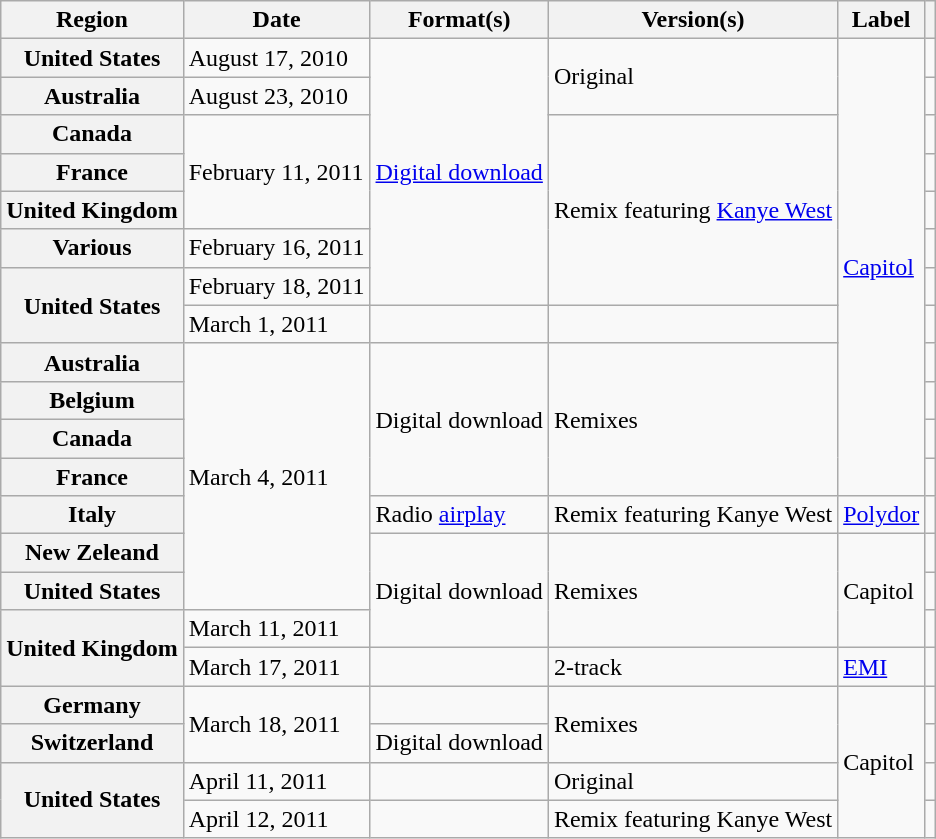<table class="wikitable plainrowheaders">
<tr>
<th scope="col">Region</th>
<th scope="col">Date</th>
<th scope="col">Format(s)</th>
<th scope="col">Version(s)</th>
<th scope="col">Label</th>
<th scope="col"></th>
</tr>
<tr>
<th scope="row">United States</th>
<td>August 17, 2010</td>
<td rowspan="7"><a href='#'>Digital download</a></td>
<td rowspan="2">Original</td>
<td rowspan="12"><a href='#'>Capitol</a></td>
<td style="text-align:center;"></td>
</tr>
<tr>
<th scope="row">Australia</th>
<td>August 23, 2010</td>
<td style="text-align:center;"></td>
</tr>
<tr>
<th scope="row">Canada</th>
<td rowspan="3">February 11, 2011</td>
<td rowspan="5">Remix featuring <a href='#'>Kanye West</a></td>
<td style="text-align:center;"></td>
</tr>
<tr>
<th scope="row">France</th>
<td style="text-align:center;"></td>
</tr>
<tr>
<th scope="row">United Kingdom</th>
<td style="text-align:center;"></td>
</tr>
<tr>
<th scope="row">Various</th>
<td>February 16, 2011</td>
<td style="text-align:center;"></td>
</tr>
<tr>
<th scope="row" rowspan="2">United States</th>
<td>February 18, 2011</td>
<td style="text-align:center;"></td>
</tr>
<tr>
<td>March 1, 2011</td>
<td></td>
<td></td>
<td style="text-align:center;"></td>
</tr>
<tr>
<th scope="row">Australia</th>
<td rowspan="7">March 4, 2011</td>
<td rowspan="4">Digital download</td>
<td rowspan="4">Remixes</td>
<td style="text-align:center;"></td>
</tr>
<tr>
<th scope="row">Belgium</th>
<td style="text-align:center;"></td>
</tr>
<tr>
<th scope="row">Canada</th>
<td style="text-align:center;"></td>
</tr>
<tr>
<th scope="row">France</th>
<td style="text-align:center;"></td>
</tr>
<tr>
<th scope="row">Italy</th>
<td>Radio <a href='#'>airplay</a></td>
<td>Remix featuring Kanye West</td>
<td><a href='#'>Polydor</a></td>
<td style="text-align:center;"></td>
</tr>
<tr>
<th scope="row">New Zeleand</th>
<td rowspan="3">Digital download</td>
<td rowspan="3">Remixes</td>
<td rowspan="3">Capitol</td>
<td style="text-align:center;"></td>
</tr>
<tr>
<th scope="row">United States</th>
<td style="text-align:center;"></td>
</tr>
<tr>
<th scope="row" rowspan="2">United Kingdom</th>
<td>March 11, 2011</td>
<td style="text-align:center;"></td>
</tr>
<tr>
<td>March 17, 2011</td>
<td></td>
<td>2-track</td>
<td><a href='#'>EMI</a></td>
<td style="text-align:center;"></td>
</tr>
<tr>
<th scope="row">Germany</th>
<td rowspan="2">March 18, 2011</td>
<td></td>
<td rowspan="2">Remixes</td>
<td rowspan="4">Capitol</td>
<td style="text-align:center;"></td>
</tr>
<tr>
<th scope="row">Switzerland</th>
<td>Digital download</td>
<td style="text-align:center;"></td>
</tr>
<tr>
<th scope="row" rowspan="2">United States</th>
<td>April 11, 2011</td>
<td></td>
<td>Original</td>
<td style="text-align:center;"></td>
</tr>
<tr>
<td>April 12, 2011</td>
<td></td>
<td>Remix featuring Kanye West</td>
<td style="text-align:center;"></td>
</tr>
</table>
